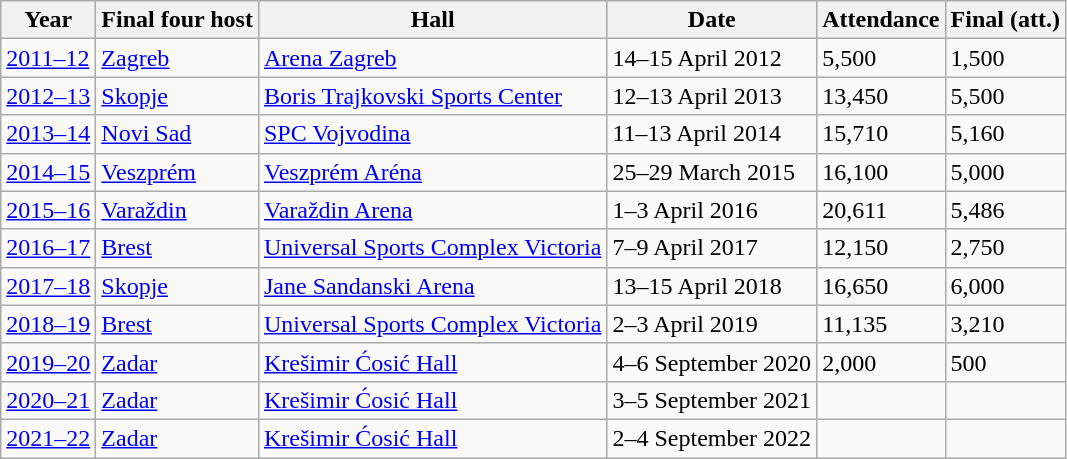<table class="wikitable">
<tr>
<th>Year</th>
<th>Final four host</th>
<th>Hall</th>
<th>Date</th>
<th>Attendance</th>
<th>Final (att.)</th>
</tr>
<tr>
<td><a href='#'>2011–12</a></td>
<td> <a href='#'>Zagreb</a></td>
<td><a href='#'>Arena Zagreb</a></td>
<td>14–15 April 2012</td>
<td>5,500</td>
<td>1,500</td>
</tr>
<tr>
<td><a href='#'>2012–13</a></td>
<td> <a href='#'>Skopje</a></td>
<td><a href='#'>Boris Trajkovski Sports Center</a></td>
<td>12–13 April 2013</td>
<td>13,450</td>
<td>5,500</td>
</tr>
<tr>
<td><a href='#'>2013–14</a></td>
<td> <a href='#'>Novi Sad</a></td>
<td><a href='#'>SPC Vojvodina</a></td>
<td>11–13 April 2014</td>
<td>15,710</td>
<td>5,160</td>
</tr>
<tr>
<td><a href='#'>2014–15</a></td>
<td> <a href='#'>Veszprém</a></td>
<td><a href='#'>Veszprém Aréna</a></td>
<td>25–29 March 2015</td>
<td>16,100</td>
<td>5,000</td>
</tr>
<tr>
<td><a href='#'>2015–16</a></td>
<td> <a href='#'>Varaždin</a></td>
<td><a href='#'>Varaždin Arena</a></td>
<td>1–3 April 2016</td>
<td>20,611</td>
<td>5,486</td>
</tr>
<tr>
<td><a href='#'>2016–17</a></td>
<td> <a href='#'>Brest</a></td>
<td><a href='#'>Universal Sports Complex Victoria</a></td>
<td>7–9 April 2017</td>
<td>12,150</td>
<td>2,750</td>
</tr>
<tr>
<td><a href='#'>2017–18</a></td>
<td> <a href='#'>Skopje</a></td>
<td><a href='#'>Jane Sandanski Arena</a></td>
<td>13–15 April 2018</td>
<td>16,650</td>
<td>6,000</td>
</tr>
<tr>
<td><a href='#'>2018–19</a></td>
<td> <a href='#'>Brest</a></td>
<td><a href='#'>Universal Sports Complex Victoria</a></td>
<td>2–3 April 2019</td>
<td>11,135</td>
<td>3,210</td>
</tr>
<tr>
<td><a href='#'>2019–20</a></td>
<td> <a href='#'>Zadar</a></td>
<td><a href='#'>Krešimir Ćosić Hall</a></td>
<td>4–6 September 2020</td>
<td>2,000</td>
<td>500</td>
</tr>
<tr>
<td><a href='#'>2020–21</a></td>
<td> <a href='#'>Zadar</a></td>
<td><a href='#'>Krešimir Ćosić Hall</a></td>
<td>3–5 September 2021</td>
<td></td>
<td></td>
</tr>
<tr>
<td><a href='#'>2021–22</a></td>
<td> <a href='#'>Zadar</a></td>
<td><a href='#'>Krešimir Ćosić Hall</a></td>
<td>2–4 September 2022</td>
<td></td>
<td></td>
</tr>
</table>
